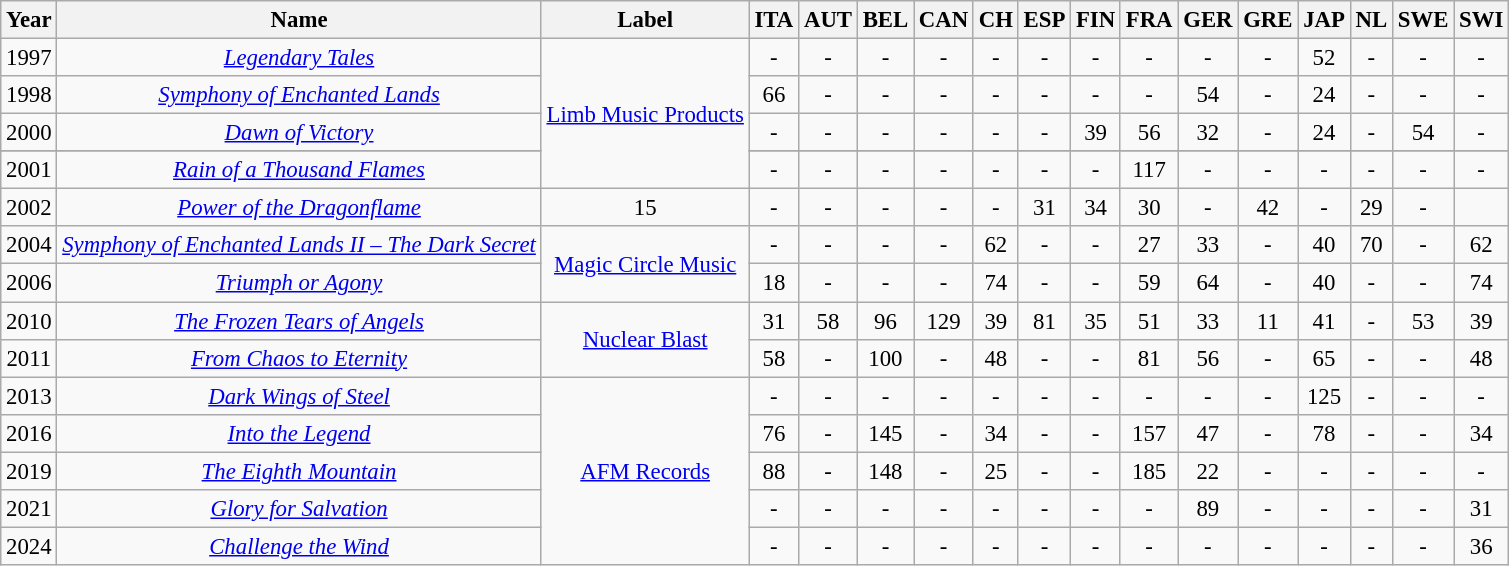<table class="wikitable" style="font-size:95%; text-align: center;">
<tr>
<th>Year</th>
<th>Name</th>
<th>Label</th>
<th>ITA </th>
<th>AUT </th>
<th>BEL </th>
<th>CAN </th>
<th>CH </th>
<th>ESP </th>
<th>FIN </th>
<th>FRA </th>
<th>GER </th>
<th>GRE </th>
<th>JAP </th>
<th>NL </th>
<th>SWE </th>
<th>SWI </th>
</tr>
<tr>
<td>1997</td>
<td><em><a href='#'>Legendary Tales</a></em></td>
<td rowspan="5"><a href='#'>Limb Music Products</a></td>
<td>-</td>
<td>-</td>
<td>-</td>
<td>-</td>
<td>-</td>
<td>-</td>
<td>-</td>
<td>-</td>
<td>-</td>
<td>-</td>
<td>52</td>
<td>-</td>
<td>-</td>
<td>-</td>
</tr>
<tr>
<td>1998</td>
<td><em><a href='#'>Symphony of Enchanted Lands</a></em></td>
<td>66</td>
<td>-</td>
<td>-</td>
<td>-</td>
<td>-</td>
<td>-</td>
<td>-</td>
<td>-</td>
<td>54</td>
<td>-</td>
<td>24</td>
<td>-</td>
<td>-</td>
<td>-</td>
</tr>
<tr>
<td>2000</td>
<td><em><a href='#'>Dawn of Victory</a></em></td>
<td>-</td>
<td>-</td>
<td>-</td>
<td>-</td>
<td>-</td>
<td>-</td>
<td>39</td>
<td>56</td>
<td>32</td>
<td>-</td>
<td>24</td>
<td>-</td>
<td>54</td>
<td>-</td>
</tr>
<tr>
</tr>
<tr>
<td>2001</td>
<td><em><a href='#'>Rain of a Thousand Flames</a></em></td>
<td>-</td>
<td>-</td>
<td>-</td>
<td>-</td>
<td>-</td>
<td>-</td>
<td>-</td>
<td>117</td>
<td>-</td>
<td>-</td>
<td>-</td>
<td>-</td>
<td>-</td>
<td>-</td>
</tr>
<tr>
<td>2002</td>
<td><em><a href='#'>Power of the Dragonflame</a></em></td>
<td>15</td>
<td>-</td>
<td>-</td>
<td>-</td>
<td>-</td>
<td>-</td>
<td>31</td>
<td>34</td>
<td>30</td>
<td>-</td>
<td>42</td>
<td>-</td>
<td>29</td>
<td>-</td>
</tr>
<tr>
<td>2004</td>
<td><em><a href='#'>Symphony of Enchanted Lands II – The Dark Secret</a></em></td>
<td rowspan="2"><a href='#'>Magic Circle Music</a></td>
<td>-</td>
<td>-</td>
<td>-</td>
<td>-</td>
<td>62</td>
<td>-</td>
<td>-</td>
<td>27</td>
<td>33</td>
<td>-</td>
<td>40</td>
<td>70</td>
<td>-</td>
<td>62</td>
</tr>
<tr>
<td>2006</td>
<td><em><a href='#'>Triumph or Agony</a></em></td>
<td>18</td>
<td>-</td>
<td>-</td>
<td>-</td>
<td>74</td>
<td>-</td>
<td>-</td>
<td>59</td>
<td>64</td>
<td>-</td>
<td>40</td>
<td>-</td>
<td>-</td>
<td>74</td>
</tr>
<tr>
<td>2010</td>
<td><em><a href='#'>The Frozen Tears of Angels</a></em></td>
<td rowspan="2"><a href='#'>Nuclear Blast</a></td>
<td>31</td>
<td>58</td>
<td>96</td>
<td>129</td>
<td>39</td>
<td>81</td>
<td>35</td>
<td>51</td>
<td>33</td>
<td>11</td>
<td>41</td>
<td>-</td>
<td>53</td>
<td>39</td>
</tr>
<tr>
<td>2011</td>
<td><em><a href='#'>From Chaos to Eternity</a></em></td>
<td>58</td>
<td>-</td>
<td>100</td>
<td>-</td>
<td>48</td>
<td>-</td>
<td>-</td>
<td>81</td>
<td>56</td>
<td>-</td>
<td>65</td>
<td>-</td>
<td>-</td>
<td>48</td>
</tr>
<tr>
<td>2013</td>
<td><em><a href='#'>Dark Wings of Steel</a></em></td>
<td rowspan="5"><a href='#'>AFM Records</a></td>
<td>-</td>
<td>-</td>
<td>-</td>
<td>-</td>
<td>-</td>
<td>-</td>
<td>-</td>
<td>-</td>
<td>-</td>
<td>-</td>
<td>125</td>
<td>-</td>
<td>-</td>
<td>-</td>
</tr>
<tr>
<td>2016</td>
<td><em><a href='#'>Into the Legend</a></em></td>
<td>76</td>
<td>-</td>
<td>145</td>
<td>-</td>
<td>34</td>
<td>-</td>
<td>-</td>
<td>157</td>
<td>47</td>
<td>-</td>
<td>78</td>
<td>-</td>
<td>-</td>
<td>34</td>
</tr>
<tr>
<td>2019</td>
<td><em><a href='#'>The Eighth Mountain</a></em></td>
<td>88<br></td>
<td>-</td>
<td>148</td>
<td>-</td>
<td>25</td>
<td>-</td>
<td>-</td>
<td>185<br></td>
<td>22</td>
<td>-</td>
<td>-</td>
<td>-</td>
<td>-</td>
<td>-</td>
</tr>
<tr>
<td>2021</td>
<td><em><a href='#'>Glory for Salvation</a></em></td>
<td>-</td>
<td>-</td>
<td>-</td>
<td>-</td>
<td>-</td>
<td>-</td>
<td>-</td>
<td>-</td>
<td>89</td>
<td>-</td>
<td>-</td>
<td>-</td>
<td>-</td>
<td>31</td>
</tr>
<tr>
<td>2024</td>
<td><em><a href='#'>Challenge the Wind</a></em></td>
<td>-</td>
<td>-</td>
<td>-</td>
<td>-</td>
<td>-</td>
<td>-</td>
<td>-</td>
<td>-</td>
<td>-</td>
<td>-</td>
<td>-</td>
<td>-</td>
<td>-</td>
<td>36</td>
</tr>
</table>
